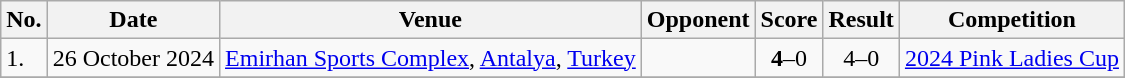<table class="wikitable">
<tr>
<th>No.</th>
<th>Date</th>
<th>Venue</th>
<th>Opponent</th>
<th>Score</th>
<th>Result</th>
<th>Competition</th>
</tr>
<tr>
<td>1.</td>
<td>26 October 2024</td>
<td><a href='#'>Emirhan Sports Complex</a>, <a href='#'>Antalya</a>, <a href='#'>Turkey</a></td>
<td></td>
<td align=center><strong>4</strong>–0</td>
<td align=center>4–0</td>
<td><a href='#'>2024 Pink Ladies Cup</a></td>
</tr>
<tr>
</tr>
</table>
